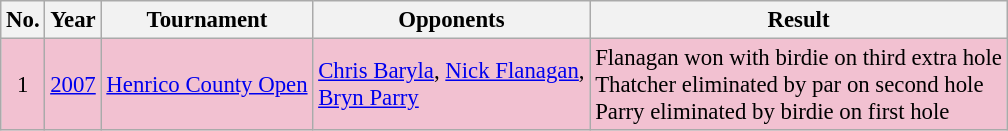<table class="wikitable" style="font-size:95%;">
<tr>
<th>No.</th>
<th>Year</th>
<th>Tournament</th>
<th>Opponents</th>
<th>Result</th>
</tr>
<tr style="background:#F2C1D1;">
<td align=center>1</td>
<td align=center><a href='#'>2007</a></td>
<td><a href='#'>Henrico County Open</a></td>
<td> <a href='#'>Chris Baryla</a>,  <a href='#'>Nick Flanagan</a>,<br> <a href='#'>Bryn Parry</a></td>
<td>Flanagan won with birdie on third extra hole<br>Thatcher eliminated by par on second hole<br>Parry eliminated by birdie on first hole</td>
</tr>
</table>
